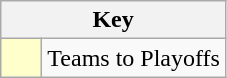<table class="wikitable" style="text-align: center;">
<tr>
<th colspan=2>Key</th>
</tr>
<tr>
<td style="background:#ffffcc; width:20px;"></td>
<td align=left>Teams to Playoffs</td>
</tr>
</table>
